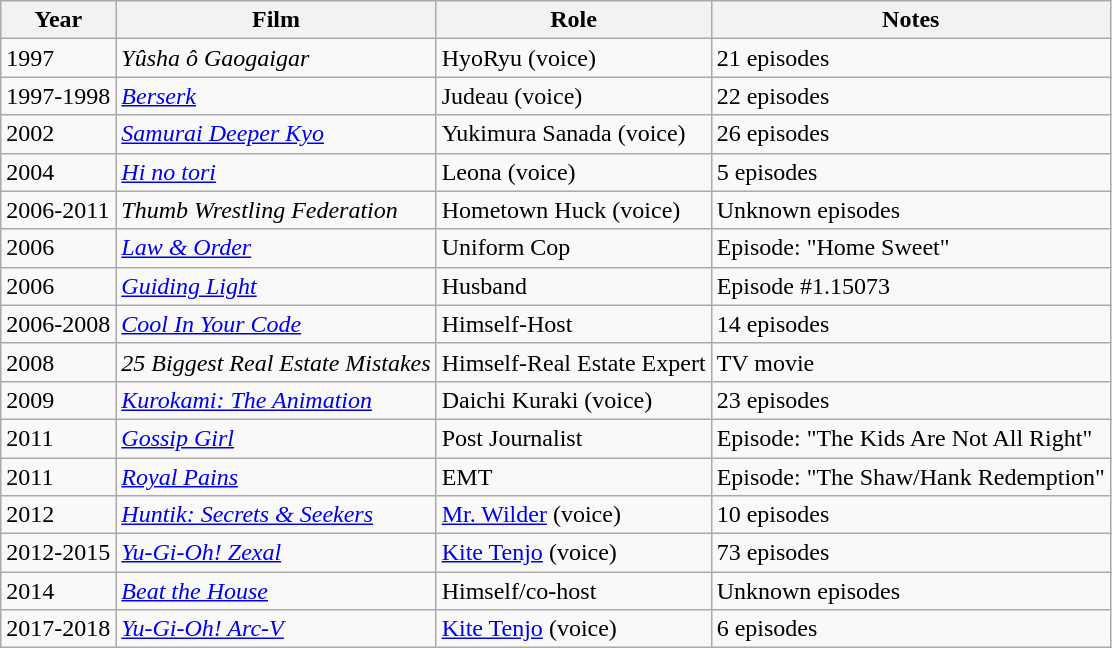<table class="wikitable sortable">
<tr>
<th>Year</th>
<th>Film</th>
<th>Role</th>
<th class = "unsortable">Notes</th>
</tr>
<tr>
<td>1997</td>
<td><em>Yûsha ô Gaogaigar</em></td>
<td>HyoRyu (voice)</td>
<td>21 episodes</td>
</tr>
<tr>
<td>1997-1998</td>
<td><em><a href='#'>Berserk</a></em></td>
<td>Judeau (voice)</td>
<td>22 episodes</td>
</tr>
<tr>
<td>2002</td>
<td><em><a href='#'>Samurai Deeper Kyo</a></em></td>
<td>Yukimura Sanada (voice)</td>
<td>26 episodes</td>
</tr>
<tr>
<td>2004</td>
<td><em><a href='#'>Hi no tori</a></em></td>
<td>Leona (voice)</td>
<td>5 episodes</td>
</tr>
<tr>
<td>2006-2011</td>
<td><em>Thumb Wrestling Federation</em></td>
<td>Hometown Huck (voice)</td>
<td>Unknown episodes</td>
</tr>
<tr>
<td>2006</td>
<td><em><a href='#'>Law & Order</a></em></td>
<td>Uniform Cop</td>
<td>Episode: "Home Sweet"</td>
</tr>
<tr>
<td>2006</td>
<td><em><a href='#'>Guiding Light</a></em></td>
<td>Husband</td>
<td>Episode #1.15073</td>
</tr>
<tr>
<td>2006-2008</td>
<td><em><a href='#'>Cool In Your Code</a></em></td>
<td>Himself-Host</td>
<td>14 episodes</td>
</tr>
<tr>
<td>2008</td>
<td><em>25 Biggest Real Estate Mistakes</em></td>
<td>Himself-Real Estate Expert</td>
<td>TV movie</td>
</tr>
<tr>
<td>2009</td>
<td><em><a href='#'>Kurokami: The Animation</a></em></td>
<td>Daichi Kuraki (voice)</td>
<td>23 episodes</td>
</tr>
<tr>
<td>2011</td>
<td><em><a href='#'>Gossip Girl</a></em></td>
<td>Post Journalist</td>
<td>Episode: "The Kids Are Not All Right"</td>
</tr>
<tr>
<td>2011</td>
<td><em><a href='#'>Royal Pains</a></em></td>
<td>EMT</td>
<td>Episode: "The Shaw/Hank Redemption"</td>
</tr>
<tr>
<td>2012</td>
<td><em><a href='#'>Huntik: Secrets & Seekers</a></em></td>
<td><a href='#'>Mr. Wilder</a> (voice)</td>
<td>10 episodes</td>
</tr>
<tr>
<td>2012-2015</td>
<td><em><a href='#'>Yu-Gi-Oh! Zexal</a></em></td>
<td><a href='#'>Kite Tenjo</a> (voice)</td>
<td>73 episodes</td>
</tr>
<tr>
<td>2014</td>
<td><em><a href='#'>Beat the House</a></em></td>
<td>Himself/co-host</td>
<td>Unknown episodes</td>
</tr>
<tr>
<td>2017-2018</td>
<td><em><a href='#'>Yu-Gi-Oh! Arc-V</a></em></td>
<td><a href='#'>Kite Tenjo</a> (voice)</td>
<td>6 episodes</td>
</tr>
</table>
